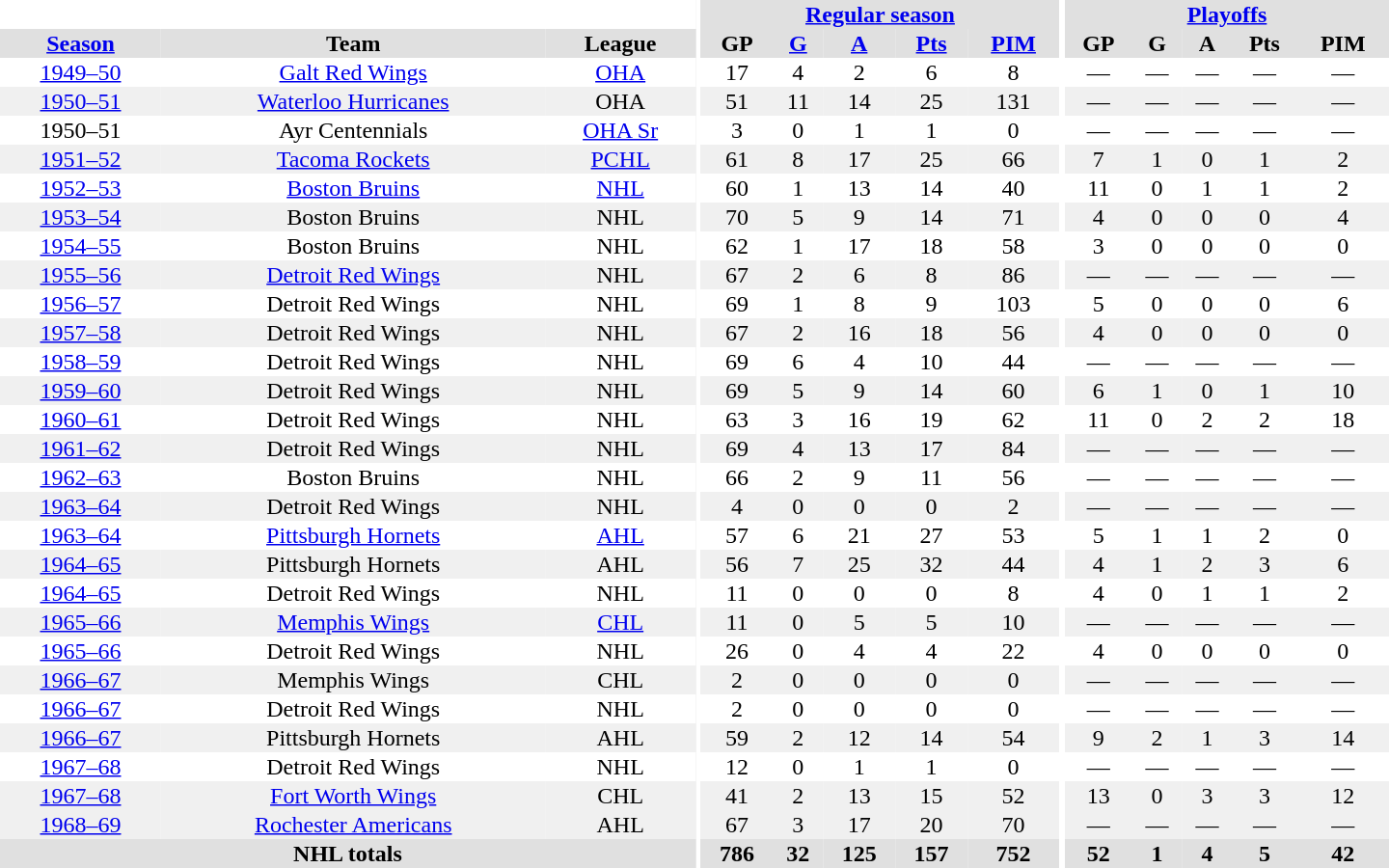<table border="0" cellpadding="1" cellspacing="0" style="text-align:center; width:60em">
<tr bgcolor="#e0e0e0">
<th colspan="3" bgcolor="#ffffff"></th>
<th rowspan="100" bgcolor="#ffffff"></th>
<th colspan="5"><a href='#'>Regular season</a></th>
<th rowspan="100" bgcolor="#ffffff"></th>
<th colspan="5"><a href='#'>Playoffs</a></th>
</tr>
<tr bgcolor="#e0e0e0">
<th><a href='#'>Season</a></th>
<th>Team</th>
<th>League</th>
<th>GP</th>
<th><a href='#'>G</a></th>
<th><a href='#'>A</a></th>
<th><a href='#'>Pts</a></th>
<th><a href='#'>PIM</a></th>
<th>GP</th>
<th>G</th>
<th>A</th>
<th>Pts</th>
<th>PIM</th>
</tr>
<tr>
<td><a href='#'>1949–50</a></td>
<td><a href='#'>Galt Red Wings</a></td>
<td><a href='#'>OHA</a></td>
<td>17</td>
<td>4</td>
<td>2</td>
<td>6</td>
<td>8</td>
<td>—</td>
<td>—</td>
<td>—</td>
<td>—</td>
<td>—</td>
</tr>
<tr bgcolor="#f0f0f0">
<td><a href='#'>1950–51</a></td>
<td><a href='#'>Waterloo Hurricanes</a></td>
<td>OHA</td>
<td>51</td>
<td>11</td>
<td>14</td>
<td>25</td>
<td>131</td>
<td>—</td>
<td>—</td>
<td>—</td>
<td>—</td>
<td>—</td>
</tr>
<tr>
<td>1950–51</td>
<td>Ayr Centennials</td>
<td><a href='#'>OHA Sr</a></td>
<td>3</td>
<td>0</td>
<td>1</td>
<td>1</td>
<td>0</td>
<td>—</td>
<td>—</td>
<td>—</td>
<td>—</td>
<td>—</td>
</tr>
<tr bgcolor="#f0f0f0">
<td><a href='#'>1951–52</a></td>
<td><a href='#'>Tacoma Rockets</a></td>
<td><a href='#'>PCHL</a></td>
<td>61</td>
<td>8</td>
<td>17</td>
<td>25</td>
<td>66</td>
<td>7</td>
<td>1</td>
<td>0</td>
<td>1</td>
<td>2</td>
</tr>
<tr>
<td><a href='#'>1952–53</a></td>
<td><a href='#'>Boston Bruins</a></td>
<td><a href='#'>NHL</a></td>
<td>60</td>
<td>1</td>
<td>13</td>
<td>14</td>
<td>40</td>
<td>11</td>
<td>0</td>
<td>1</td>
<td>1</td>
<td>2</td>
</tr>
<tr bgcolor="#f0f0f0">
<td><a href='#'>1953–54</a></td>
<td>Boston Bruins</td>
<td>NHL</td>
<td>70</td>
<td>5</td>
<td>9</td>
<td>14</td>
<td>71</td>
<td>4</td>
<td>0</td>
<td>0</td>
<td>0</td>
<td>4</td>
</tr>
<tr>
<td><a href='#'>1954–55</a></td>
<td>Boston Bruins</td>
<td>NHL</td>
<td>62</td>
<td>1</td>
<td>17</td>
<td>18</td>
<td>58</td>
<td>3</td>
<td>0</td>
<td>0</td>
<td>0</td>
<td>0</td>
</tr>
<tr bgcolor="#f0f0f0">
<td><a href='#'>1955–56</a></td>
<td><a href='#'>Detroit Red Wings</a></td>
<td>NHL</td>
<td>67</td>
<td>2</td>
<td>6</td>
<td>8</td>
<td>86</td>
<td>—</td>
<td>—</td>
<td>—</td>
<td>—</td>
<td>—</td>
</tr>
<tr>
<td><a href='#'>1956–57</a></td>
<td>Detroit Red Wings</td>
<td>NHL</td>
<td>69</td>
<td>1</td>
<td>8</td>
<td>9</td>
<td>103</td>
<td>5</td>
<td>0</td>
<td>0</td>
<td>0</td>
<td>6</td>
</tr>
<tr bgcolor="#f0f0f0">
<td><a href='#'>1957–58</a></td>
<td>Detroit Red Wings</td>
<td>NHL</td>
<td>67</td>
<td>2</td>
<td>16</td>
<td>18</td>
<td>56</td>
<td>4</td>
<td>0</td>
<td>0</td>
<td>0</td>
<td>0</td>
</tr>
<tr>
<td><a href='#'>1958–59</a></td>
<td>Detroit Red Wings</td>
<td>NHL</td>
<td>69</td>
<td>6</td>
<td>4</td>
<td>10</td>
<td>44</td>
<td>—</td>
<td>—</td>
<td>—</td>
<td>—</td>
<td>—</td>
</tr>
<tr bgcolor="#f0f0f0">
<td><a href='#'>1959–60</a></td>
<td>Detroit Red Wings</td>
<td>NHL</td>
<td>69</td>
<td>5</td>
<td>9</td>
<td>14</td>
<td>60</td>
<td>6</td>
<td>1</td>
<td>0</td>
<td>1</td>
<td>10</td>
</tr>
<tr>
<td><a href='#'>1960–61</a></td>
<td>Detroit Red Wings</td>
<td>NHL</td>
<td>63</td>
<td>3</td>
<td>16</td>
<td>19</td>
<td>62</td>
<td>11</td>
<td>0</td>
<td>2</td>
<td>2</td>
<td>18</td>
</tr>
<tr bgcolor="#f0f0f0">
<td><a href='#'>1961–62</a></td>
<td>Detroit Red Wings</td>
<td>NHL</td>
<td>69</td>
<td>4</td>
<td>13</td>
<td>17</td>
<td>84</td>
<td>—</td>
<td>—</td>
<td>—</td>
<td>—</td>
<td>—</td>
</tr>
<tr>
<td><a href='#'>1962–63</a></td>
<td>Boston Bruins</td>
<td>NHL</td>
<td>66</td>
<td>2</td>
<td>9</td>
<td>11</td>
<td>56</td>
<td>—</td>
<td>—</td>
<td>—</td>
<td>—</td>
<td>—</td>
</tr>
<tr bgcolor="#f0f0f0">
<td><a href='#'>1963–64</a></td>
<td>Detroit Red Wings</td>
<td>NHL</td>
<td>4</td>
<td>0</td>
<td>0</td>
<td>0</td>
<td>2</td>
<td>—</td>
<td>—</td>
<td>—</td>
<td>—</td>
<td>—</td>
</tr>
<tr>
<td><a href='#'>1963–64</a></td>
<td><a href='#'>Pittsburgh Hornets</a></td>
<td><a href='#'>AHL</a></td>
<td>57</td>
<td>6</td>
<td>21</td>
<td>27</td>
<td>53</td>
<td>5</td>
<td>1</td>
<td>1</td>
<td>2</td>
<td>0</td>
</tr>
<tr bgcolor="#f0f0f0">
<td><a href='#'>1964–65</a></td>
<td>Pittsburgh Hornets</td>
<td>AHL</td>
<td>56</td>
<td>7</td>
<td>25</td>
<td>32</td>
<td>44</td>
<td>4</td>
<td>1</td>
<td>2</td>
<td>3</td>
<td>6</td>
</tr>
<tr>
<td><a href='#'>1964–65</a></td>
<td>Detroit Red Wings</td>
<td>NHL</td>
<td>11</td>
<td>0</td>
<td>0</td>
<td>0</td>
<td>8</td>
<td>4</td>
<td>0</td>
<td>1</td>
<td>1</td>
<td>2</td>
</tr>
<tr bgcolor="#f0f0f0">
<td><a href='#'>1965–66</a></td>
<td><a href='#'>Memphis Wings</a></td>
<td><a href='#'>CHL</a></td>
<td>11</td>
<td>0</td>
<td>5</td>
<td>5</td>
<td>10</td>
<td>—</td>
<td>—</td>
<td>—</td>
<td>—</td>
<td>—</td>
</tr>
<tr>
<td><a href='#'>1965–66</a></td>
<td>Detroit Red Wings</td>
<td>NHL</td>
<td>26</td>
<td>0</td>
<td>4</td>
<td>4</td>
<td>22</td>
<td>4</td>
<td>0</td>
<td>0</td>
<td>0</td>
<td>0</td>
</tr>
<tr bgcolor="#f0f0f0">
<td><a href='#'>1966–67</a></td>
<td>Memphis Wings</td>
<td>CHL</td>
<td>2</td>
<td>0</td>
<td>0</td>
<td>0</td>
<td>0</td>
<td>—</td>
<td>—</td>
<td>—</td>
<td>—</td>
<td>—</td>
</tr>
<tr>
<td><a href='#'>1966–67</a></td>
<td>Detroit Red Wings</td>
<td>NHL</td>
<td>2</td>
<td>0</td>
<td>0</td>
<td>0</td>
<td>0</td>
<td>—</td>
<td>—</td>
<td>—</td>
<td>—</td>
<td>—</td>
</tr>
<tr bgcolor="#f0f0f0">
<td><a href='#'>1966–67</a></td>
<td>Pittsburgh Hornets</td>
<td>AHL</td>
<td>59</td>
<td>2</td>
<td>12</td>
<td>14</td>
<td>54</td>
<td>9</td>
<td>2</td>
<td>1</td>
<td>3</td>
<td>14</td>
</tr>
<tr>
<td><a href='#'>1967–68</a></td>
<td>Detroit Red Wings</td>
<td>NHL</td>
<td>12</td>
<td>0</td>
<td>1</td>
<td>1</td>
<td>0</td>
<td>—</td>
<td>—</td>
<td>—</td>
<td>—</td>
<td>—</td>
</tr>
<tr bgcolor="#f0f0f0">
<td><a href='#'>1967–68</a></td>
<td><a href='#'>Fort Worth Wings</a></td>
<td>CHL</td>
<td>41</td>
<td>2</td>
<td>13</td>
<td>15</td>
<td>52</td>
<td>13</td>
<td>0</td>
<td>3</td>
<td>3</td>
<td>12</td>
</tr>
<tr bgcolor="#f0f0f0">
<td><a href='#'>1968–69</a></td>
<td><a href='#'>Rochester Americans</a></td>
<td>AHL</td>
<td>67</td>
<td>3</td>
<td>17</td>
<td>20</td>
<td>70</td>
<td>—</td>
<td>—</td>
<td>—</td>
<td>—</td>
<td>—</td>
</tr>
<tr bgcolor="#e0e0e0">
<th colspan="3">NHL totals</th>
<th>786</th>
<th>32</th>
<th>125</th>
<th>157</th>
<th>752</th>
<th>52</th>
<th>1</th>
<th>4</th>
<th>5</th>
<th>42</th>
</tr>
</table>
